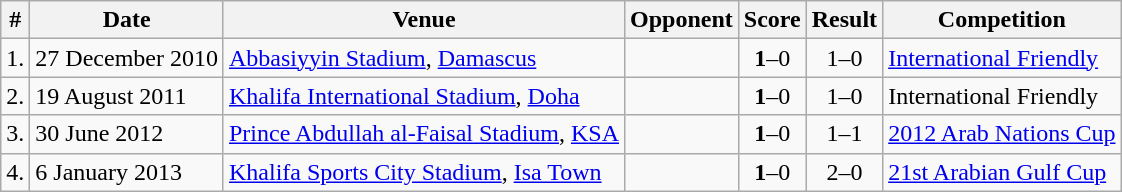<table class="wikitable">
<tr>
<th>#</th>
<th>Date</th>
<th>Venue</th>
<th>Opponent</th>
<th>Score</th>
<th>Result</th>
<th>Competition</th>
</tr>
<tr>
<td>1.</td>
<td>27 December 2010</td>
<td><a href='#'>Abbasiyyin Stadium</a>, <a href='#'>Damascus</a></td>
<td></td>
<td align=center><strong>1</strong>–0</td>
<td align=center>1–0</td>
<td><a href='#'>International Friendly</a></td>
</tr>
<tr>
<td>2.</td>
<td>19 August 2011</td>
<td><a href='#'>Khalifa International Stadium</a>, <a href='#'>Doha</a></td>
<td></td>
<td align=center><strong>1</strong>–0</td>
<td align=center>1–0</td>
<td>International Friendly</td>
</tr>
<tr>
<td>3.</td>
<td>30 June 2012</td>
<td><a href='#'>Prince Abdullah al-Faisal Stadium</a>, <a href='#'>KSA</a></td>
<td></td>
<td align=center><strong>1</strong>–0</td>
<td align=center>1–1</td>
<td><a href='#'>2012 Arab Nations Cup</a></td>
</tr>
<tr>
<td>4.</td>
<td>6 January 2013</td>
<td><a href='#'>Khalifa Sports City Stadium</a>, <a href='#'>Isa Town</a></td>
<td></td>
<td align=center><strong>1</strong>–0</td>
<td align=center>2–0</td>
<td><a href='#'>21st Arabian Gulf Cup</a></td>
</tr>
</table>
